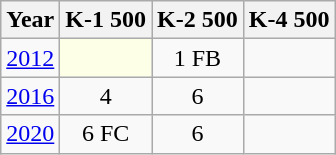<table class="wikitable" style="text-align:center;">
<tr>
<th>Year</th>
<th>K-1 500</th>
<th>K-2 500</th>
<th>K-4 500</th>
</tr>
<tr>
<td><a href='#'>2012</a></td>
<td style="background:#fdffe7"></td>
<td>1 FB</td>
<td></td>
</tr>
<tr>
<td><a href='#'>2016</a></td>
<td>4</td>
<td>6</td>
<td></td>
</tr>
<tr>
<td><a href='#'>2020</a></td>
<td>6 FC</td>
<td>6</td>
<td></td>
</tr>
</table>
